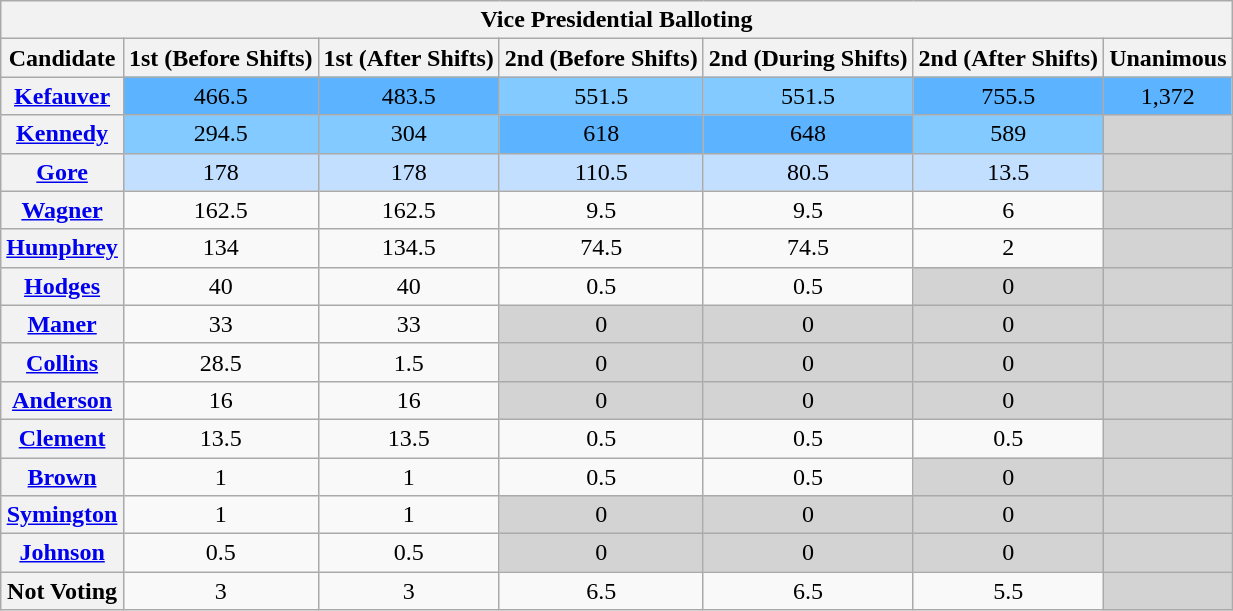<table class="wikitable sortable" style="text-align:center">
<tr>
<th colspan="8"><strong>Vice Presidential Balloting</strong></th>
</tr>
<tr>
<th>Candidate</th>
<th>1st (Before Shifts)</th>
<th>1st (After Shifts)</th>
<th>2nd (Before Shifts)</th>
<th>2nd (During Shifts)</th>
<th>2nd (After Shifts)</th>
<th>Unanimous</th>
</tr>
<tr>
<th><a href='#'>Kefauver</a></th>
<td style="background:#5cb3ff">466.5</td>
<td style="background:#5cb3ff">483.5</td>
<td style="background:#82caff">551.5</td>
<td style="background:#82caff">551.5</td>
<td style="background:#5cb3ff">755.5</td>
<td style="background:#5cb3ff">1,372</td>
</tr>
<tr>
<th><a href='#'>Kennedy</a></th>
<td style="background:#82caff">294.5</td>
<td style="background:#82caff">304</td>
<td style="background:#5cb3ff">618</td>
<td style="background:#5cb3ff">648</td>
<td style="background:#82caff">589</td>
<td style="background:#d3d3d3"></td>
</tr>
<tr>
<th><a href='#'>Gore</a></th>
<td style="background:#c2dfff">178</td>
<td style="background:#c2dfff">178</td>
<td style="background:#c2dfff">110.5</td>
<td style="background:#c2dfff">80.5</td>
<td style="background:#c2dfff">13.5</td>
<td style="background:#d3d3d3"></td>
</tr>
<tr>
<th><a href='#'>Wagner</a></th>
<td>162.5</td>
<td>162.5</td>
<td>9.5</td>
<td>9.5</td>
<td>6</td>
<td style="background:#d3d3d3"></td>
</tr>
<tr>
<th><a href='#'>Humphrey</a></th>
<td>134</td>
<td>134.5</td>
<td>74.5</td>
<td>74.5</td>
<td>2</td>
<td style="background:#d3d3d3"></td>
</tr>
<tr>
<th><a href='#'>Hodges</a></th>
<td>40</td>
<td>40</td>
<td>0.5</td>
<td>0.5</td>
<td style="background:#d3d3d3">0</td>
<td style="background:#d3d3d3"></td>
</tr>
<tr>
<th><a href='#'>Maner</a></th>
<td>33</td>
<td>33</td>
<td style="background:#d3d3d3">0</td>
<td style="background:#d3d3d3">0</td>
<td style="background:#d3d3d3">0</td>
<td style="background:#d3d3d3"></td>
</tr>
<tr>
<th><a href='#'>Collins</a></th>
<td>28.5</td>
<td>1.5</td>
<td style="background:#d3d3d3">0</td>
<td style="background:#d3d3d3">0</td>
<td style="background:#d3d3d3">0</td>
<td style="background:#d3d3d3"></td>
</tr>
<tr>
<th><a href='#'>Anderson</a></th>
<td>16</td>
<td>16</td>
<td style="background:#d3d3d3">0</td>
<td style="background:#d3d3d3">0</td>
<td style="background:#d3d3d3">0</td>
<td style="background:#d3d3d3"></td>
</tr>
<tr>
<th><a href='#'>Clement</a></th>
<td>13.5</td>
<td>13.5</td>
<td>0.5</td>
<td>0.5</td>
<td>0.5</td>
<td style="background:#d3d3d3"></td>
</tr>
<tr>
<th><a href='#'>Brown</a></th>
<td>1</td>
<td>1</td>
<td>0.5</td>
<td>0.5</td>
<td style="background:#d3d3d3">0</td>
<td style="background:#d3d3d3"></td>
</tr>
<tr>
<th><a href='#'>Symington</a></th>
<td>1</td>
<td>1</td>
<td style="background:#d3d3d3">0</td>
<td style="background:#d3d3d3">0</td>
<td style="background:#d3d3d3">0</td>
<td style="background:#d3d3d3"></td>
</tr>
<tr>
<th><a href='#'>Johnson</a></th>
<td>0.5</td>
<td>0.5</td>
<td style="background:#d3d3d3">0</td>
<td style="background:#d3d3d3">0</td>
<td style="background:#d3d3d3">0</td>
<td style="background:#d3d3d3"></td>
</tr>
<tr>
<th>Not Voting</th>
<td>3</td>
<td>3</td>
<td>6.5</td>
<td>6.5</td>
<td>5.5</td>
<td style="background:#d3d3d3"></td>
</tr>
</table>
